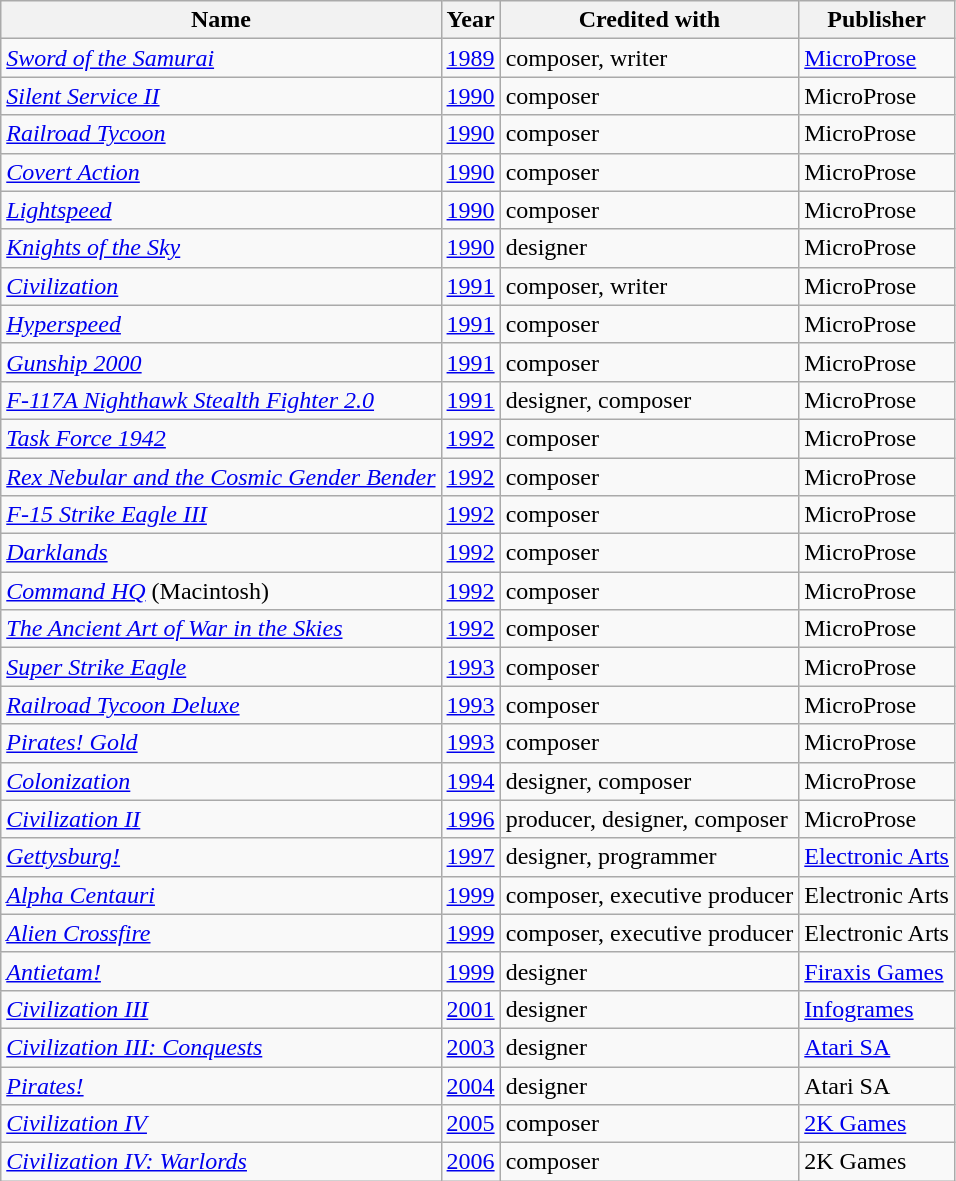<table class="wikitable sortable" border="1">
<tr>
<th scope="col">Name</th>
<th scope="col">Year</th>
<th scope="col">Credited with</th>
<th scope="col">Publisher</th>
</tr>
<tr>
<td><em><a href='#'>Sword of the Samurai</a></em></td>
<td><a href='#'>1989</a></td>
<td>composer, writer</td>
<td><a href='#'>MicroProse</a></td>
</tr>
<tr>
<td><em><a href='#'>Silent Service II</a></em></td>
<td><a href='#'>1990</a></td>
<td>composer</td>
<td>MicroProse</td>
</tr>
<tr>
<td><em><a href='#'>Railroad Tycoon</a></em></td>
<td><a href='#'>1990</a></td>
<td>composer</td>
<td>MicroProse</td>
</tr>
<tr>
<td><em><a href='#'>Covert Action</a></em></td>
<td><a href='#'>1990</a></td>
<td>composer</td>
<td>MicroProse</td>
</tr>
<tr>
<td><em><a href='#'>Lightspeed</a></em></td>
<td><a href='#'>1990</a></td>
<td>composer</td>
<td>MicroProse</td>
</tr>
<tr>
<td><em><a href='#'>Knights of the Sky</a></em></td>
<td><a href='#'>1990</a></td>
<td>designer</td>
<td>MicroProse</td>
</tr>
<tr>
<td><em><a href='#'>Civilization</a></em></td>
<td><a href='#'>1991</a></td>
<td>composer, writer</td>
<td>MicroProse</td>
</tr>
<tr>
<td><em><a href='#'>Hyperspeed</a></em></td>
<td><a href='#'>1991</a></td>
<td>composer</td>
<td>MicroProse</td>
</tr>
<tr>
<td><em><a href='#'>Gunship 2000</a></em></td>
<td><a href='#'>1991</a></td>
<td>composer</td>
<td>MicroProse</td>
</tr>
<tr>
<td><em><a href='#'>F-117A Nighthawk Stealth Fighter 2.0</a></em></td>
<td><a href='#'>1991</a></td>
<td>designer, composer</td>
<td>MicroProse</td>
</tr>
<tr>
<td><em><a href='#'>Task Force 1942</a></em></td>
<td><a href='#'>1992</a></td>
<td>composer</td>
<td>MicroProse</td>
</tr>
<tr>
<td><em><a href='#'>Rex Nebular and the Cosmic Gender Bender</a></em></td>
<td><a href='#'>1992</a></td>
<td>composer</td>
<td>MicroProse</td>
</tr>
<tr>
<td><em><a href='#'>F-15 Strike Eagle III</a></em></td>
<td><a href='#'>1992</a></td>
<td>composer</td>
<td>MicroProse</td>
</tr>
<tr>
<td><em><a href='#'>Darklands</a></em></td>
<td><a href='#'>1992</a></td>
<td>composer</td>
<td>MicroProse</td>
</tr>
<tr>
<td><em><a href='#'>Command HQ</a></em> (Macintosh)</td>
<td><a href='#'>1992</a></td>
<td>composer</td>
<td>MicroProse</td>
</tr>
<tr>
<td><em><a href='#'>The Ancient Art of War in the Skies</a></em></td>
<td><a href='#'>1992</a></td>
<td>composer</td>
<td>MicroProse</td>
</tr>
<tr>
<td><em><a href='#'>Super Strike Eagle</a></em></td>
<td><a href='#'>1993</a></td>
<td>composer</td>
<td>MicroProse</td>
</tr>
<tr>
<td><em><a href='#'>Railroad Tycoon Deluxe</a></em></td>
<td><a href='#'>1993</a></td>
<td>composer</td>
<td>MicroProse</td>
</tr>
<tr>
<td><em><a href='#'>Pirates! Gold</a></em></td>
<td><a href='#'>1993</a></td>
<td>composer</td>
<td>MicroProse</td>
</tr>
<tr>
<td><em><a href='#'>Colonization</a></em></td>
<td><a href='#'>1994</a></td>
<td>designer, composer</td>
<td>MicroProse</td>
</tr>
<tr>
<td><em><a href='#'>Civilization II</a></em></td>
<td><a href='#'>1996</a></td>
<td>producer, designer, composer</td>
<td>MicroProse</td>
</tr>
<tr>
<td><em><a href='#'>Gettysburg!</a></em></td>
<td><a href='#'>1997</a></td>
<td>designer, programmer</td>
<td><a href='#'>Electronic Arts</a></td>
</tr>
<tr>
<td><em><a href='#'>Alpha Centauri</a></em></td>
<td><a href='#'>1999</a></td>
<td>composer, executive producer</td>
<td>Electronic Arts</td>
</tr>
<tr>
<td><em><a href='#'>Alien Crossfire</a></em></td>
<td><a href='#'>1999</a></td>
<td>composer, executive producer</td>
<td>Electronic Arts</td>
</tr>
<tr>
<td><em><a href='#'>Antietam!</a></em></td>
<td><a href='#'>1999</a></td>
<td>designer</td>
<td><a href='#'>Firaxis Games</a></td>
</tr>
<tr>
<td><em><a href='#'>Civilization III</a></em></td>
<td><a href='#'>2001</a></td>
<td>designer</td>
<td><a href='#'>Infogrames</a></td>
</tr>
<tr>
<td><em><a href='#'>Civilization III: Conquests</a></em></td>
<td><a href='#'>2003</a></td>
<td>designer</td>
<td><a href='#'>Atari SA</a></td>
</tr>
<tr>
<td><em><a href='#'>Pirates!</a></em></td>
<td><a href='#'>2004</a></td>
<td>designer</td>
<td>Atari SA</td>
</tr>
<tr>
<td><em><a href='#'>Civilization IV</a></em></td>
<td><a href='#'>2005</a></td>
<td>composer</td>
<td><a href='#'>2K Games</a></td>
</tr>
<tr>
<td><em><a href='#'>Civilization IV: Warlords</a></em></td>
<td><a href='#'>2006</a></td>
<td>composer</td>
<td>2K Games</td>
</tr>
</table>
